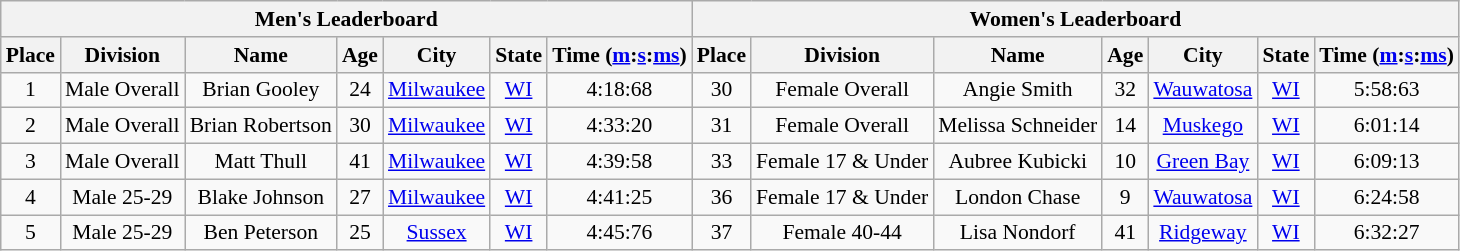<table class="wikitable sortable" style="font-size:90%; text-align:center;">
<tr>
<th colspan="7">Men's Leaderboard</th>
<th colspan="7">Women's Leaderboard</th>
</tr>
<tr>
<th>Place</th>
<th>Division</th>
<th>Name</th>
<th>Age</th>
<th>City</th>
<th>State</th>
<th>Time (<a href='#'>m</a>:<a href='#'>s</a>:<a href='#'>ms</a>)</th>
<th>Place</th>
<th>Division</th>
<th>Name</th>
<th>Age</th>
<th>City</th>
<th>State</th>
<th>Time (<a href='#'>m</a>:<a href='#'>s</a>:<a href='#'>ms</a>)</th>
</tr>
<tr>
<td>1</td>
<td>Male Overall</td>
<td>Brian Gooley</td>
<td>24</td>
<td><a href='#'>Milwaukee</a></td>
<td><a href='#'>WI</a></td>
<td>4:18:68</td>
<td>30</td>
<td>Female Overall</td>
<td>Angie Smith</td>
<td>32</td>
<td><a href='#'>Wauwatosa</a></td>
<td><a href='#'>WI</a></td>
<td>5:58:63</td>
</tr>
<tr>
<td>2</td>
<td>Male Overall</td>
<td>Brian Robertson</td>
<td>30</td>
<td><a href='#'>Milwaukee</a></td>
<td><a href='#'>WI</a></td>
<td>4:33:20</td>
<td>31</td>
<td>Female Overall</td>
<td>Melissa Schneider</td>
<td>14</td>
<td><a href='#'>Muskego</a></td>
<td><a href='#'>WI</a></td>
<td>6:01:14</td>
</tr>
<tr>
<td>3</td>
<td>Male Overall</td>
<td>Matt Thull</td>
<td>41</td>
<td><a href='#'>Milwaukee</a></td>
<td><a href='#'>WI</a></td>
<td>4:39:58</td>
<td>33</td>
<td>Female 17 & Under</td>
<td>Aubree Kubicki</td>
<td>10</td>
<td><a href='#'>Green Bay</a></td>
<td><a href='#'>WI</a></td>
<td>6:09:13</td>
</tr>
<tr>
<td>4</td>
<td>Male 25-29</td>
<td>Blake Johnson</td>
<td>27</td>
<td><a href='#'>Milwaukee</a></td>
<td><a href='#'>WI</a></td>
<td>4:41:25</td>
<td>36</td>
<td>Female 17 & Under</td>
<td>London Chase</td>
<td>9</td>
<td><a href='#'>Wauwatosa</a></td>
<td><a href='#'>WI</a></td>
<td>6:24:58</td>
</tr>
<tr>
<td>5</td>
<td>Male 25-29</td>
<td>Ben Peterson</td>
<td>25</td>
<td><a href='#'>Sussex</a></td>
<td><a href='#'>WI</a></td>
<td>4:45:76</td>
<td>37</td>
<td>Female 40-44</td>
<td>Lisa Nondorf</td>
<td>41</td>
<td><a href='#'>Ridgeway</a></td>
<td><a href='#'>WI</a></td>
<td>6:32:27</td>
</tr>
</table>
